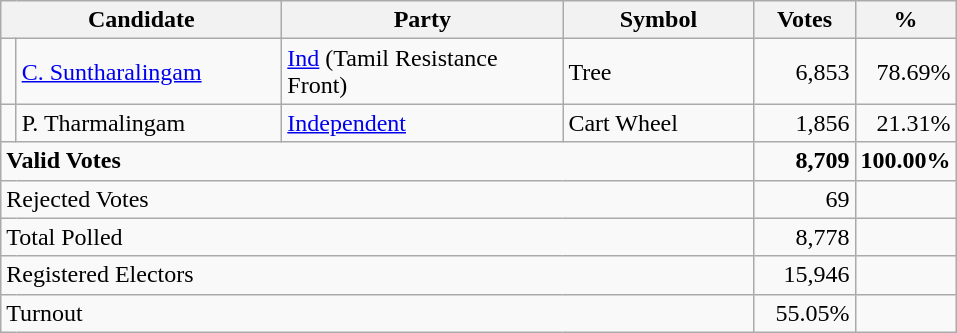<table class="wikitable" border="1" style="text-align:right;">
<tr>
<th align=left colspan=2 width="180">Candidate</th>
<th align=left width="180">Party</th>
<th align=left width="120">Symbol</th>
<th align=left width="60">Votes</th>
<th align=left width="60">%</th>
</tr>
<tr>
<td></td>
<td align=left><a href='#'>C. Suntharalingam</a></td>
<td align=left><a href='#'>Ind</a> (Tamil Resistance Front)</td>
<td align=left>Tree</td>
<td>6,853</td>
<td>78.69%</td>
</tr>
<tr>
<td></td>
<td align=left>P. Tharmalingam</td>
<td align=left><a href='#'>Independent</a></td>
<td align=left>Cart Wheel</td>
<td>1,856</td>
<td>21.31%</td>
</tr>
<tr>
<td align=left colspan=4><strong>Valid Votes</strong></td>
<td><strong>8,709</strong></td>
<td><strong>100.00%</strong></td>
</tr>
<tr>
<td align=left colspan=4>Rejected Votes</td>
<td>69</td>
<td></td>
</tr>
<tr>
<td align=left colspan=4>Total Polled</td>
<td>8,778</td>
<td></td>
</tr>
<tr>
<td align=left colspan=4>Registered Electors</td>
<td>15,946</td>
<td></td>
</tr>
<tr>
<td align=left colspan=4>Turnout</td>
<td>55.05%</td>
<td></td>
</tr>
</table>
